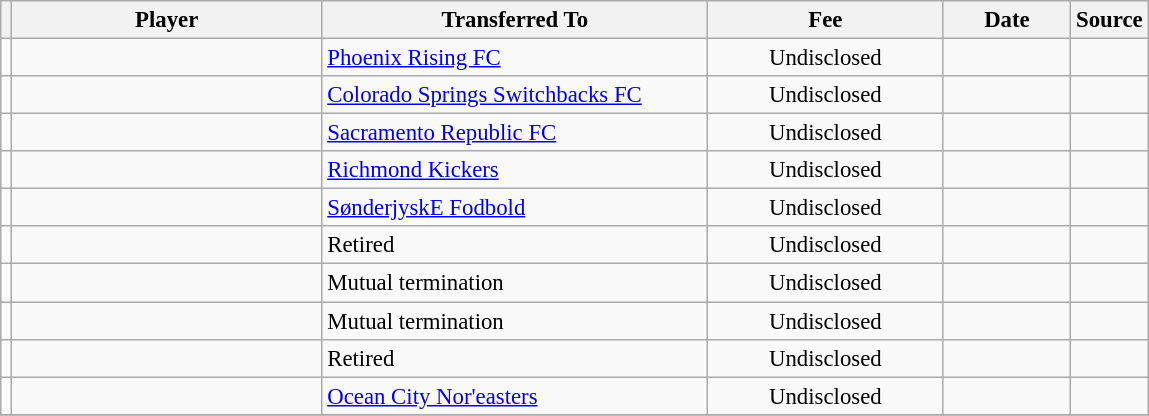<table class="wikitable plainrowheaders sortable" style="font-size:95%">
<tr>
<th></th>
<th scope="col" style="width:200px;">Player</th>
<th scope="col" style="width:250px;">Transferred To</th>
<th scope="col" style="width:150px;">Fee</th>
<th scope="col" style="width:78px;">Date</th>
<th>Source</th>
</tr>
<tr>
<td align=center></td>
<td></td>
<td> <a href='#'>Phoenix Rising FC</a></td>
<td align=center>Undisclosed</td>
<td align=center></td>
<td align=center></td>
</tr>
<tr>
<td align=center></td>
<td></td>
<td> <a href='#'>Colorado Springs Switchbacks FC</a></td>
<td align=center>Undisclosed</td>
<td align=center></td>
<td align=center></td>
</tr>
<tr>
<td align=center></td>
<td></td>
<td> <a href='#'>Sacramento Republic FC</a></td>
<td align=center>Undisclosed</td>
<td align=center></td>
<td align=center></td>
</tr>
<tr>
<td align=center></td>
<td></td>
<td> <a href='#'>Richmond Kickers</a></td>
<td align=center>Undisclosed</td>
<td align=center></td>
<td align=center></td>
</tr>
<tr>
<td align=center></td>
<td></td>
<td> <a href='#'>SønderjyskE Fodbold</a></td>
<td align=center>Undisclosed</td>
<td align=center></td>
<td align=center></td>
</tr>
<tr>
<td align=center></td>
<td></td>
<td>Retired</td>
<td align=center>Undisclosed</td>
<td align=center></td>
<td align=center></td>
</tr>
<tr>
<td align=center></td>
<td></td>
<td>Mutual termination</td>
<td align=center>Undisclosed</td>
<td align=center></td>
<td align=center></td>
</tr>
<tr>
<td align=center></td>
<td></td>
<td>Mutual termination</td>
<td align=center>Undisclosed</td>
<td align=center></td>
<td align=center></td>
</tr>
<tr>
<td align=center></td>
<td></td>
<td>Retired</td>
<td align=center>Undisclosed</td>
<td align=center></td>
<td align=center></td>
</tr>
<tr>
<td align=center></td>
<td></td>
<td> <a href='#'>Ocean City Nor'easters</a></td>
<td align=center>Undisclosed</td>
<td align=center></td>
<td align=center></td>
</tr>
<tr>
</tr>
</table>
